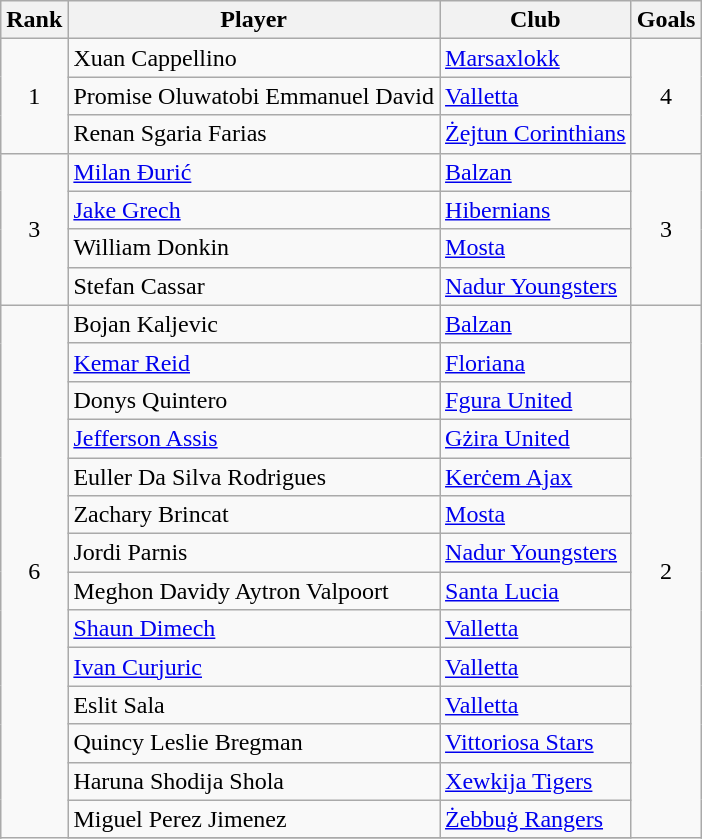<table class="wikitable" style="text-align:center">
<tr>
<th>Rank</th>
<th>Player</th>
<th>Club</th>
<th>Goals</th>
</tr>
<tr>
<td rowspan="3">1</td>
<td align="left"> Xuan Cappellino</td>
<td align="left"><a href='#'>Marsaxlokk</a></td>
<td rowspan="3">4</td>
</tr>
<tr>
<td align="left"> Promise Oluwatobi Emmanuel David</td>
<td align="left"><a href='#'>Valletta</a></td>
</tr>
<tr>
<td align="left"> Renan Sgaria Farias</td>
<td align="left"><a href='#'>Żejtun Corinthians</a></td>
</tr>
<tr>
<td rowspan="4">3</td>
<td align="left"> <a href='#'>Milan Đurić</a></td>
<td align="left"><a href='#'>Balzan</a></td>
<td rowspan="4">3</td>
</tr>
<tr>
<td align="left"> <a href='#'>Jake Grech</a></td>
<td align="left"><a href='#'>Hibernians</a></td>
</tr>
<tr>
<td align="left"> William Donkin</td>
<td align="left"><a href='#'>Mosta</a></td>
</tr>
<tr>
<td align="left"> Stefan Cassar</td>
<td align="left"><a href='#'>Nadur Youngsters</a></td>
</tr>
<tr>
<td rowspan="15">6</td>
<td align="left"> Bojan Kaljevic</td>
<td align="left"><a href='#'>Balzan</a></td>
<td rowspan="15">2</td>
</tr>
<tr>
<td align="left"> <a href='#'>Kemar Reid</a></td>
<td align="left"><a href='#'>Floriana</a></td>
</tr>
<tr>
<td align="left"> Donys Quintero</td>
<td align="left"><a href='#'>Fgura United</a></td>
</tr>
<tr>
<td align="left"> <a href='#'>Jefferson Assis</a></td>
<td align="left"><a href='#'>Gżira United</a></td>
</tr>
<tr>
<td align="left"> Euller Da Silva Rodrigues</td>
<td align="left"><a href='#'>Kerċem Ajax</a></td>
</tr>
<tr>
<td align="left"> Zachary Brincat</td>
<td align="left"><a href='#'>Mosta</a></td>
</tr>
<tr>
<td align="left"> Jordi Parnis</td>
<td align="left"><a href='#'>Nadur Youngsters</a></td>
</tr>
<tr>
<td align="left"> Meghon Davidy Aytron Valpoort</td>
<td align="left"><a href='#'>Santa Lucia</a></td>
</tr>
<tr>
<td align="left"> <a href='#'>Shaun Dimech</a></td>
<td align="left"><a href='#'>Valletta</a></td>
</tr>
<tr>
<td align="left"> <a href='#'>Ivan Curjuric</a></td>
<td align="left"><a href='#'>Valletta</a></td>
</tr>
<tr>
<td align="left"> Eslit Sala</td>
<td align="left"><a href='#'>Valletta</a></td>
</tr>
<tr>
<td align="left"> Quincy Leslie Bregman</td>
<td align="left"><a href='#'>Vittoriosa Stars</a></td>
</tr>
<tr>
<td align="left"> Haruna Shodija Shola</td>
<td align="left"><a href='#'>Xewkija Tigers</a></td>
</tr>
<tr>
<td align="left"> Miguel Perez Jimenez</td>
<td align="left"><a href='#'>Żebbuġ Rangers</a></td>
</tr>
<tr>
</tr>
</table>
